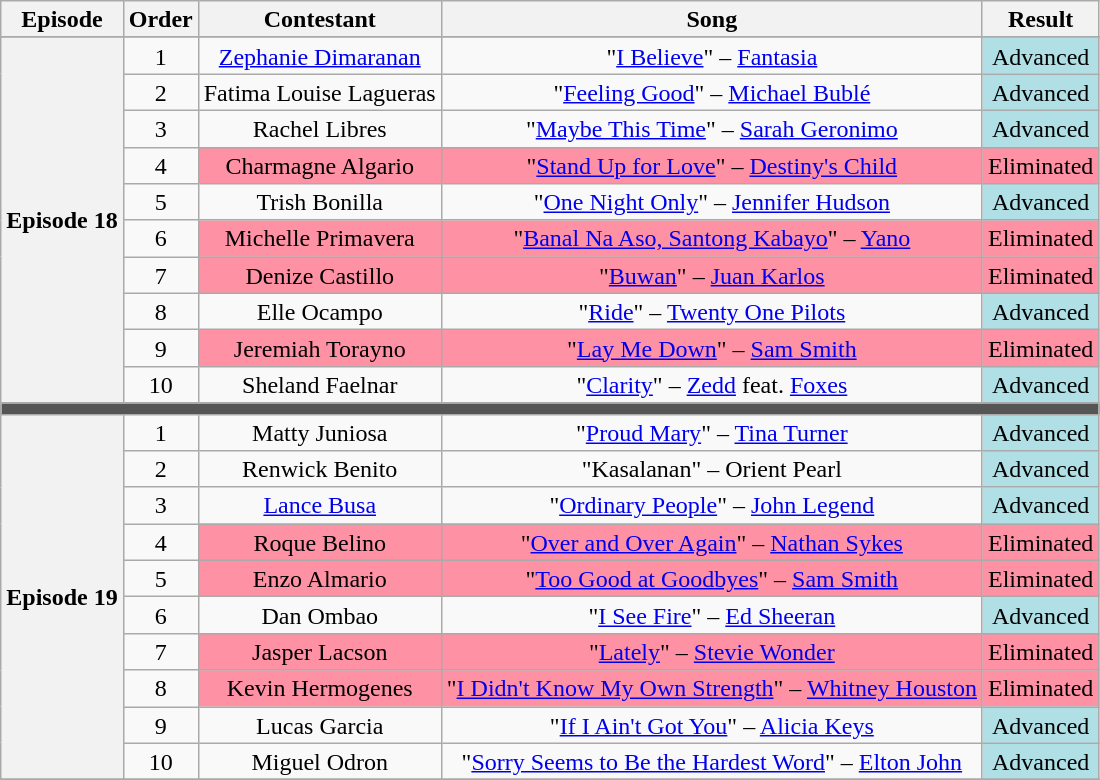<table class="wikitable" style="text-align:center; line-height:17px; width:auto;">
<tr>
<th>Episode</th>
<th>Order</th>
<th>Contestant</th>
<th>Song</th>
<th>Result</th>
</tr>
<tr>
</tr>
<tr>
<th rowspan="10"><strong>Episode 18</strong><br><small><em></em></small></th>
<td>1</td>
<td><a href='#'>Zephanie Dimaranan</a></td>
<td>"<a href='#'>I Believe</a>" – <a href='#'>Fantasia</a></td>
<td bgcolor=#B0E0E6>Advanced</td>
</tr>
<tr>
<td>2</td>
<td>Fatima Louise Lagueras</td>
<td>"<a href='#'>Feeling Good</a>" – <a href='#'>Michael Bublé</a></td>
<td bgcolor=#B0E0E6>Advanced</td>
</tr>
<tr>
<td>3</td>
<td>Rachel Libres</td>
<td>"<a href='#'>Maybe This Time</a>" – <a href='#'>Sarah Geronimo</a></td>
<td bgcolor=#B0E0E6>Advanced</td>
</tr>
<tr>
<td>4</td>
<td bgcolor=#FF91A4>Charmagne Algario</td>
<td bgcolor=#FF91A4>"<a href='#'>Stand Up for Love</a>" – <a href='#'>Destiny's Child</a></td>
<td bgcolor=#FF91A4>Eliminated</td>
</tr>
<tr>
<td>5</td>
<td>Trish Bonilla</td>
<td>"<a href='#'>One Night Only</a>" – <a href='#'>Jennifer Hudson</a></td>
<td bgcolor=#B0E0E6>Advanced</td>
</tr>
<tr>
<td>6</td>
<td bgcolor=#FF91A4>Michelle Primavera</td>
<td bgcolor=#FF91A4>"<a href='#'>Banal Na Aso, Santong Kabayo</a>" – <a href='#'>Yano</a></td>
<td bgcolor=#FF91A4>Eliminated</td>
</tr>
<tr>
<td>7</td>
<td bgcolor=#FF91A4>Denize Castillo</td>
<td bgcolor=#FF91A4>"<a href='#'>Buwan</a>" – <a href='#'>Juan Karlos</a></td>
<td bgcolor=#FF91A4>Eliminated</td>
</tr>
<tr>
<td>8</td>
<td>Elle Ocampo</td>
<td>"<a href='#'>Ride</a>" – <a href='#'>Twenty One Pilots</a></td>
<td bgcolor=#B0E0E6>Advanced</td>
</tr>
<tr>
<td>9</td>
<td bgcolor=#FF91A4>Jeremiah Torayno</td>
<td bgcolor=#FF91A4>"<a href='#'>Lay Me Down</a>" – <a href='#'>Sam Smith</a></td>
<td bgcolor=#FF91A4>Eliminated</td>
</tr>
<tr>
<td>10</td>
<td>Sheland Faelnar</td>
<td>"<a href='#'>Clarity</a>" – <a href='#'>Zedd</a> feat. <a href='#'>Foxes</a></td>
<td bgcolor=#B0E0E6>Advanced</td>
</tr>
<tr>
<td colspan="6" style="background:#555;"></td>
</tr>
<tr>
<th rowspan="10"><strong>Episode 19</strong><br><small><em></em></small></th>
<td>1</td>
<td>Matty Juniosa</td>
<td>"<a href='#'>Proud Mary</a>" – <a href='#'>Tina Turner</a></td>
<td bgcolor=#B0E0E6>Advanced</td>
</tr>
<tr>
<td>2</td>
<td>Renwick Benito</td>
<td>"Kasalanan" – Orient Pearl</td>
<td bgcolor=#B0E0E6>Advanced</td>
</tr>
<tr>
<td>3</td>
<td><a href='#'>Lance Busa</a></td>
<td>"<a href='#'>Ordinary People</a>" – <a href='#'>John Legend</a></td>
<td bgcolor=#B0E0E6>Advanced</td>
</tr>
<tr>
<td>4</td>
<td bgcolor=#FF91A4>Roque Belino</td>
<td bgcolor=#FF91A4>"<a href='#'>Over and Over Again</a>" – <a href='#'>Nathan Sykes</a></td>
<td bgcolor=#FF91A4>Eliminated</td>
</tr>
<tr>
<td>5</td>
<td bgcolor=#FF91A4>Enzo Almario</td>
<td bgcolor=#FF91A4>"<a href='#'>Too Good at Goodbyes</a>" – <a href='#'>Sam Smith</a></td>
<td bgcolor=#FF91A4>Eliminated</td>
</tr>
<tr>
<td>6</td>
<td>Dan Ombao</td>
<td>"<a href='#'>I See Fire</a>" – <a href='#'>Ed Sheeran</a></td>
<td bgcolor=#B0E0E6>Advanced</td>
</tr>
<tr>
<td>7</td>
<td bgcolor=#FF91A4>Jasper Lacson</td>
<td bgcolor=#FF91A4>"<a href='#'>Lately</a>" – <a href='#'>Stevie Wonder</a></td>
<td bgcolor=#FF91A4>Eliminated</td>
</tr>
<tr>
<td>8</td>
<td bgcolor=#FF91A4>Kevin Hermogenes</td>
<td bgcolor=#FF91A4>"<a href='#'>I Didn't Know My Own Strength</a>" – <a href='#'>Whitney Houston</a></td>
<td bgcolor=#FF91A4>Eliminated</td>
</tr>
<tr>
<td>9</td>
<td>Lucas Garcia</td>
<td>"<a href='#'>If I Ain't Got You</a>" – <a href='#'>Alicia Keys</a></td>
<td bgcolor=#B0E0E6>Advanced</td>
</tr>
<tr>
<td>10</td>
<td>Miguel Odron</td>
<td>"<a href='#'>Sorry Seems to Be the Hardest Word</a>" – <a href='#'>Elton John</a></td>
<td bgcolor=#B0E0E6>Advanced</td>
</tr>
<tr>
</tr>
</table>
